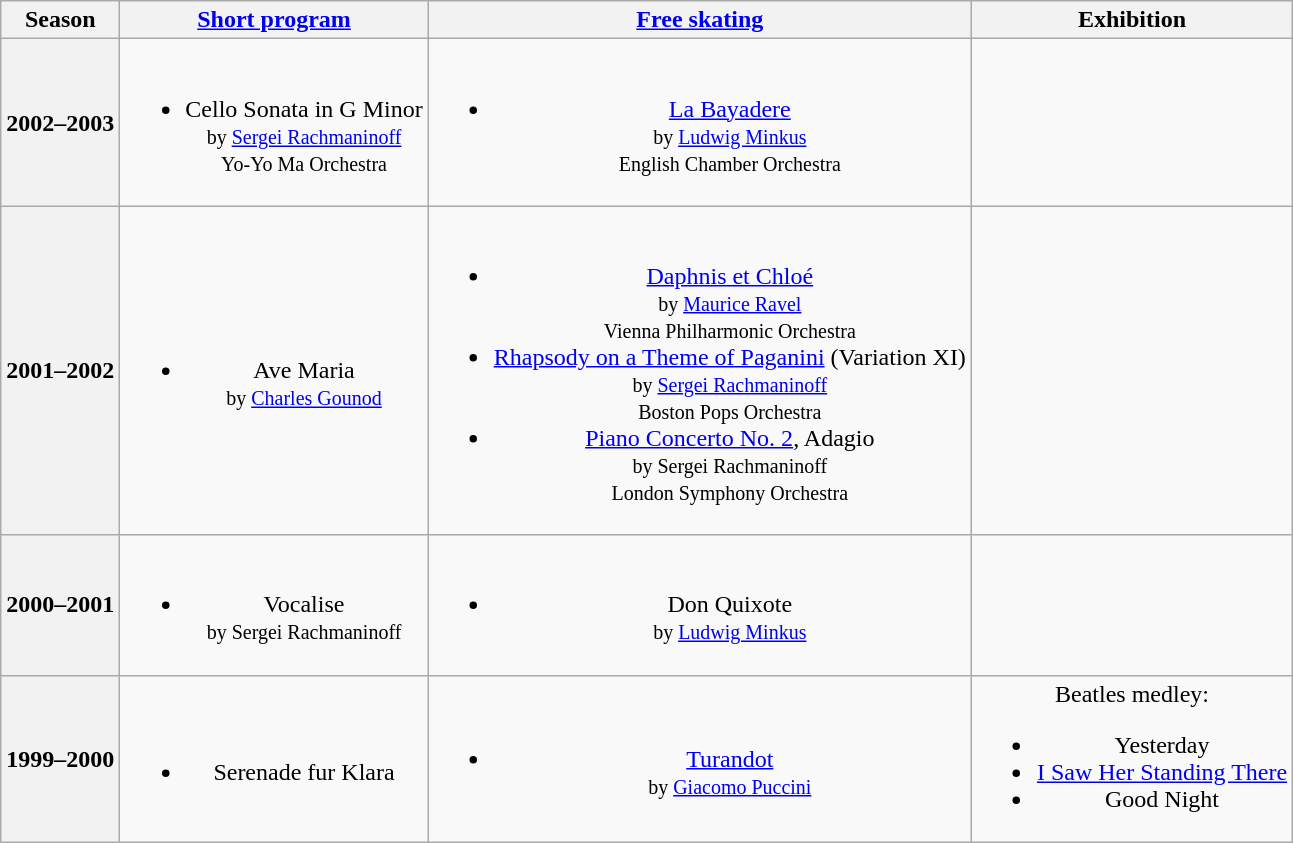<table class="wikitable" style="text-align:center">
<tr>
<th>Season</th>
<th><a href='#'>Short program</a></th>
<th><a href='#'>Free skating</a></th>
<th>Exhibition</th>
</tr>
<tr>
<th>2002–2003 <br></th>
<td><br><ul><li>Cello Sonata in G Minor <br><small> by <a href='#'>Sergei Rachmaninoff</a> <br> Yo-Yo Ma Orchestra </small></li></ul></td>
<td><br><ul><li><a href='#'>La Bayadere</a> <br><small> by <a href='#'>Ludwig Minkus</a> <br> English Chamber Orchestra </small></li></ul></td>
<td></td>
</tr>
<tr>
<th>2001–2002 <br></th>
<td><br><ul><li>Ave Maria <br><small> by <a href='#'>Charles Gounod</a> </small></li></ul></td>
<td><br><ul><li><a href='#'>Daphnis et Chloé</a> <br><small> by <a href='#'>Maurice Ravel</a> <br> Vienna Philharmonic Orchestra </small></li><li><a href='#'>Rhapsody on a Theme of Paganini</a> (Variation XI) <br><small> by <a href='#'>Sergei Rachmaninoff</a> <br> Boston Pops Orchestra </small></li><li><a href='#'>Piano Concerto No. 2</a>, Adagio <br><small> by Sergei Rachmaninoff <br> London Symphony Orchestra </small></li></ul></td>
<td></td>
</tr>
<tr>
<th>2000–2001 <br></th>
<td><br><ul><li>Vocalise <br><small> by Sergei Rachmaninoff </small></li></ul></td>
<td><br><ul><li>Don Quixote <br><small> by <a href='#'>Ludwig Minkus</a> </small></li></ul></td>
<td></td>
</tr>
<tr>
<th>1999–2000 <br></th>
<td><br><ul><li>Serenade fur Klara</li></ul></td>
<td><br><ul><li><a href='#'>Turandot</a> <br><small> by <a href='#'>Giacomo Puccini</a> </small></li></ul></td>
<td>Beatles medley:<br><ul><li>Yesterday</li><li><a href='#'>I Saw Her Standing There</a></li><li>Good Night</li></ul></td>
</tr>
</table>
